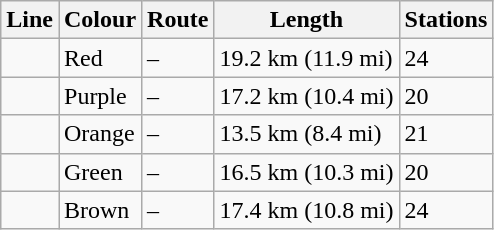<table class="wikitable">
<tr>
<th><strong>Line</strong></th>
<th><strong>Colour</strong></th>
<th><strong>Route</strong></th>
<th><strong>Length</strong></th>
<th><strong>Stations</strong></th>
</tr>
<tr>
<td></td>
<td>Red</td>
<td> – </td>
<td>19.2 km (11.9 mi)</td>
<td>24</td>
</tr>
<tr>
<td></td>
<td>Purple</td>
<td> – </td>
<td>17.2 km (10.4 mi)</td>
<td>20</td>
</tr>
<tr>
<td></td>
<td>Orange</td>
<td> – </td>
<td>13.5 km (8.4 mi)</td>
<td>21</td>
</tr>
<tr>
<td></td>
<td>Green</td>
<td> – </td>
<td>16.5 km (10.3 mi)</td>
<td>20</td>
</tr>
<tr>
<td></td>
<td>Brown</td>
<td> – </td>
<td>17.4 km (10.8 mi)</td>
<td>24</td>
</tr>
</table>
